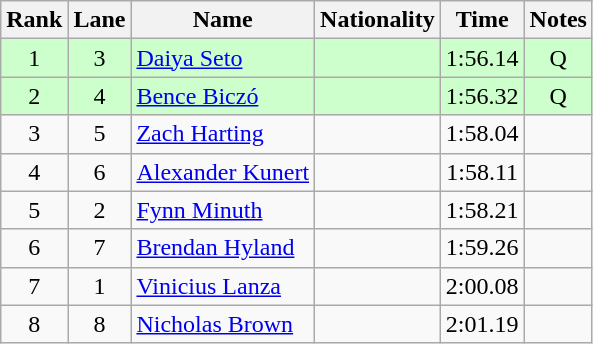<table class="wikitable sortable" style="text-align:center">
<tr>
<th>Rank</th>
<th>Lane</th>
<th>Name</th>
<th>Nationality</th>
<th>Time</th>
<th>Notes</th>
</tr>
<tr bgcolor=ccffcc>
<td>1</td>
<td>3</td>
<td align="left"><a href='#'>Daiya Seto</a></td>
<td align="left"></td>
<td>1:56.14</td>
<td>Q</td>
</tr>
<tr bgcolor=ccffcc>
<td>2</td>
<td>4</td>
<td align="left"><a href='#'>Bence Biczó</a></td>
<td align="left"></td>
<td>1:56.32</td>
<td>Q</td>
</tr>
<tr>
<td>3</td>
<td>5</td>
<td align="left"><a href='#'>Zach Harting</a></td>
<td align="left"></td>
<td>1:58.04</td>
<td></td>
</tr>
<tr>
<td>4</td>
<td>6</td>
<td align="left"><a href='#'>Alexander Kunert</a></td>
<td align="left"></td>
<td>1:58.11</td>
<td></td>
</tr>
<tr>
<td>5</td>
<td>2</td>
<td align="left"><a href='#'>Fynn Minuth</a></td>
<td align="left"></td>
<td>1:58.21</td>
<td></td>
</tr>
<tr>
<td>6</td>
<td>7</td>
<td align="left"><a href='#'>Brendan Hyland</a></td>
<td align="left"></td>
<td>1:59.26</td>
<td></td>
</tr>
<tr>
<td>7</td>
<td>1</td>
<td align="left"><a href='#'>Vinicius Lanza</a></td>
<td align="left"></td>
<td>2:00.08</td>
<td></td>
</tr>
<tr>
<td>8</td>
<td>8</td>
<td align="left"><a href='#'>Nicholas Brown</a></td>
<td align="left"></td>
<td>2:01.19</td>
<td></td>
</tr>
</table>
